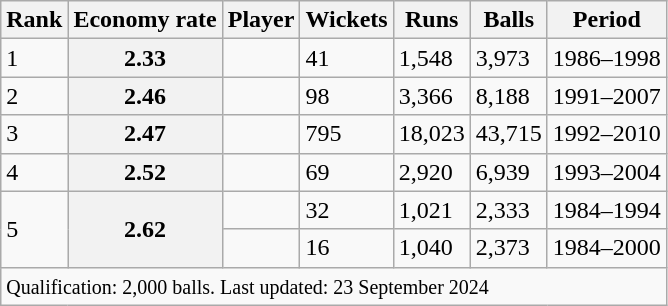<table class="wikitable plainrowheaders sortable">
<tr>
<th scope=col>Rank</th>
<th scope=col>Economy rate</th>
<th scope=col>Player</th>
<th scope=col>Wickets</th>
<th scope=col>Runs</th>
<th scope=col>Balls</th>
<th scope=col>Period</th>
</tr>
<tr>
<td>1</td>
<th>2.33</th>
<td></td>
<td>41</td>
<td>1,548</td>
<td>3,973</td>
<td>1986–1998</td>
</tr>
<tr>
<td>2</td>
<th>2.46</th>
<td></td>
<td>98</td>
<td>3,366</td>
<td>8,188</td>
<td>1991–2007</td>
</tr>
<tr>
<td>3</td>
<th>2.47</th>
<td></td>
<td>795</td>
<td>18,023</td>
<td>43,715</td>
<td>1992–2010</td>
</tr>
<tr>
<td>4</td>
<th>2.52</th>
<td></td>
<td>69</td>
<td>2,920</td>
<td>6,939</td>
<td>1993–2004</td>
</tr>
<tr>
<td rowspan=2>5</td>
<th rowspan=2>2.62</th>
<td></td>
<td>32</td>
<td>1,021</td>
<td>2,333</td>
<td>1984–1994</td>
</tr>
<tr>
<td></td>
<td>16</td>
<td>1,040</td>
<td>2,373</td>
<td>1984–2000</td>
</tr>
<tr class=sortbottom>
<td colspan=7><small>Qualification: 2,000 balls. Last updated: 23 September 2024</small></td>
</tr>
</table>
